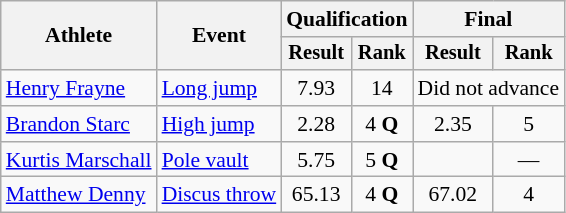<table class=wikitable style=font-size:90%;text-align:center>
<tr>
<th rowspan=2>Athlete</th>
<th rowspan=2>Event</th>
<th colspan=2>Qualification</th>
<th colspan=2>Final</th>
</tr>
<tr style=font-size:95%>
<th>Result</th>
<th>Rank</th>
<th>Result</th>
<th>Rank</th>
</tr>
<tr>
<td align=left><a href='#'>Henry Frayne</a></td>
<td align=left><a href='#'>Long jump</a></td>
<td>7.93</td>
<td>14</td>
<td colspan=2>Did not advance</td>
</tr>
<tr>
<td align=left><a href='#'>Brandon Starc</a></td>
<td align=left><a href='#'>High jump</a></td>
<td>2.28</td>
<td>4 <strong>Q</strong></td>
<td>2.35 <strong></strong></td>
<td>5</td>
</tr>
<tr>
<td align=left><a href='#'>Kurtis Marschall</a></td>
<td align=left><a href='#'>Pole vault</a></td>
<td>5.75</td>
<td>5 <strong>Q</strong></td>
<td></td>
<td>—</td>
</tr>
<tr>
<td align=left><a href='#'>Matthew Denny</a></td>
<td align=left><a href='#'>Discus throw</a></td>
<td>65.13</td>
<td>4 <strong>Q</strong></td>
<td>67.02 <strong></strong></td>
<td>4</td>
</tr>
</table>
